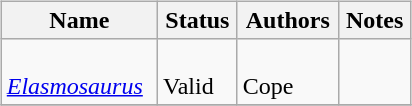<table border="0" style="background:transparent;" style="width: 100%;">
<tr>
<th width="90%"></th>
<th width="5%"></th>
<th width="5%"></th>
</tr>
<tr>
<td style="border:0px" valign="top"><br><table class="wikitable sortable" align="center" width="100%">
<tr>
<th>Name</th>
<th>Status</th>
<th colspan="2">Authors</th>
<th>Notes</th>
</tr>
<tr>
<td><br><em><a href='#'>Elasmosaurus</a></em></td>
<td><br>Valid</td>
<td style="border-right:0px" valign="top"><br>Cope</td>
<td style="border-left:0px" valign="top"></td>
<td></td>
</tr>
<tr>
</tr>
</table>
</td>
<td style="border:0px" valign="top"></td>
<td style="border:0px" valign="top"><br><table border="0" style= height:"100%" align="right" style="background:transparent;">
<tr style="height:1px">
<td><br></td>
</tr>
<tr style="height:30px">
<td></td>
</tr>
</table>
</td>
</tr>
<tr>
</tr>
</table>
